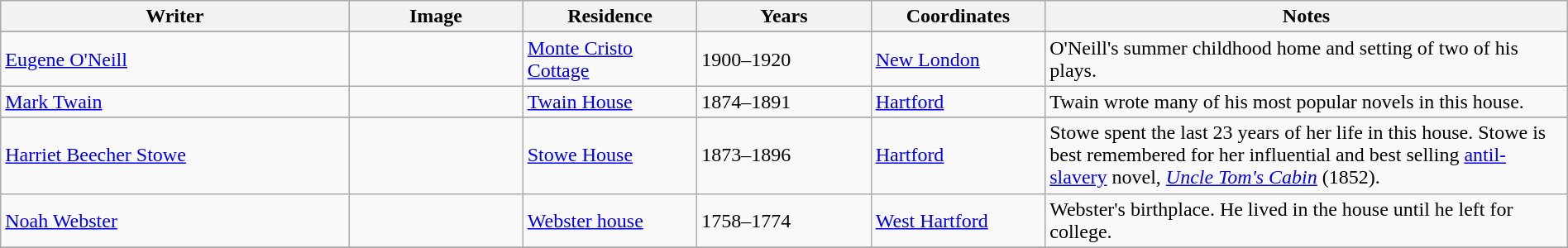<table class="wikitable sortable" style="width: 100%">
<tr>
<th width="20%">Writer</th>
<th width="10%">Image</th>
<th width="10%">Residence</th>
<th width="10%">Years</th>
<th width="10%">Coordinates</th>
<th width="30%">Notes</th>
</tr>
<tr>
</tr>
<tr>
<td><a href='#'>Eugene O'Neill</a></td>
<td></td>
<td><a href='#'>Monte Cristo Cottage</a></td>
<td>1900–1920</td>
<td><a href='#'>New London</a> <br></td>
<td>O'Neill's summer childhood home and setting of two of his plays.</td>
</tr>
<tr>
<td><a href='#'>Mark Twain</a></td>
<td></td>
<td><a href='#'>Twain House</a></td>
<td>1874–1891</td>
<td><a href='#'>Hartford</a> <br></td>
<td>Twain wrote many of his most popular novels in this house.</td>
</tr>
<tr>
</tr>
<tr>
<td><a href='#'>Harriet Beecher Stowe</a></td>
<td></td>
<td><a href='#'>Stowe House</a></td>
<td>1873–1896</td>
<td><a href='#'>Hartford</a> <br></td>
<td>Stowe spent the last 23 years of her life in this house. Stowe is best remembered for her influential and best selling <a href='#'>antil-slavery</a> novel, <em><a href='#'>Uncle Tom's Cabin</a></em> (1852).</td>
</tr>
<tr>
<td><a href='#'>Noah Webster</a></td>
<td></td>
<td><a href='#'>Webster house</a></td>
<td>1758–1774</td>
<td><a href='#'>West Hartford</a> <br></td>
<td>Webster's birthplace. He lived in the house until he left for college.</td>
</tr>
<tr>
</tr>
</table>
